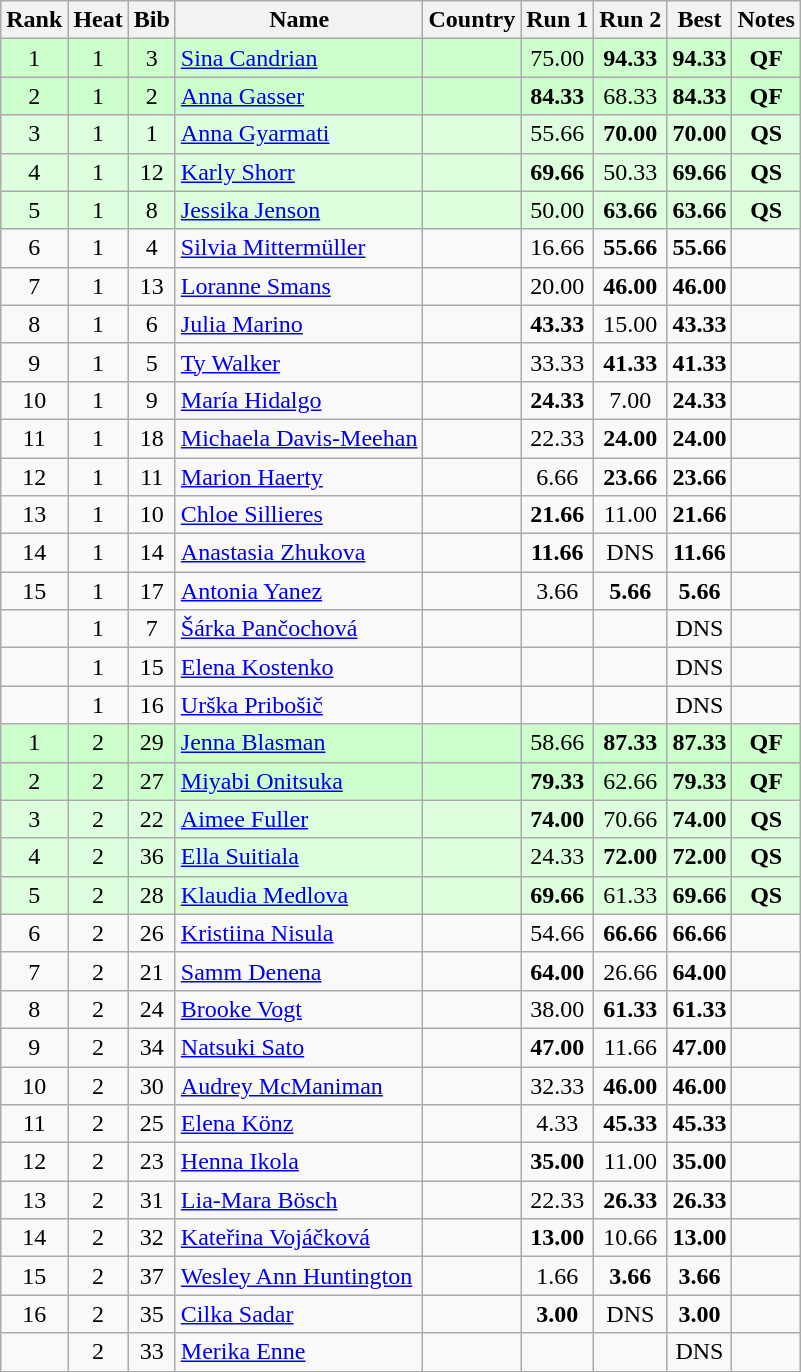<table class="wikitable sortable" style="text-align:center">
<tr>
<th>Rank</th>
<th>Heat</th>
<th>Bib</th>
<th>Name</th>
<th>Country</th>
<th>Run 1</th>
<th>Run 2</th>
<th>Best</th>
<th>Notes</th>
</tr>
<tr bgcolor="#ccffcc">
<td>1</td>
<td>1</td>
<td>3</td>
<td align=left><a href='#'>Sina Candrian</a></td>
<td align=left></td>
<td>75.00</td>
<td><strong>94.33</strong></td>
<td><strong>94.33</strong></td>
<td><strong>QF</strong></td>
</tr>
<tr bgcolor="#ccffcc">
<td>2</td>
<td>1</td>
<td>2</td>
<td align=left><a href='#'>Anna Gasser</a></td>
<td align=left></td>
<td><strong>84.33</strong></td>
<td>68.33</td>
<td><strong>84.33</strong></td>
<td><strong>QF</strong></td>
</tr>
<tr bgcolor="#ddffdd">
<td>3</td>
<td>1</td>
<td>1</td>
<td align=left><a href='#'>Anna Gyarmati</a></td>
<td align=left></td>
<td>55.66</td>
<td><strong>70.00</strong></td>
<td><strong>70.00</strong></td>
<td><strong>QS</strong></td>
</tr>
<tr bgcolor="#ddffdd">
<td>4</td>
<td>1</td>
<td>12</td>
<td align=left><a href='#'>Karly Shorr</a></td>
<td align=left></td>
<td><strong>69.66</strong></td>
<td>50.33</td>
<td><strong>69.66</strong></td>
<td><strong>QS</strong></td>
</tr>
<tr bgcolor="#ddffdd">
<td>5</td>
<td>1</td>
<td>8</td>
<td align=left><a href='#'>Jessika Jenson</a></td>
<td align=left></td>
<td>50.00</td>
<td><strong>63.66</strong></td>
<td><strong>63.66</strong></td>
<td><strong>QS</strong></td>
</tr>
<tr>
<td>6</td>
<td>1</td>
<td>4</td>
<td align=left><a href='#'>Silvia Mittermüller</a></td>
<td align=left></td>
<td>16.66</td>
<td><strong>55.66</strong></td>
<td><strong>55.66</strong></td>
<td></td>
</tr>
<tr>
<td>7</td>
<td>1</td>
<td>13</td>
<td align=left><a href='#'>Loranne Smans</a></td>
<td align=left></td>
<td>20.00</td>
<td><strong>46.00</strong></td>
<td><strong>46.00</strong></td>
<td></td>
</tr>
<tr>
<td>8</td>
<td>1</td>
<td>6</td>
<td align=left><a href='#'>Julia Marino</a></td>
<td align=left></td>
<td><strong>43.33</strong></td>
<td>15.00</td>
<td><strong>43.33</strong></td>
<td></td>
</tr>
<tr>
<td>9</td>
<td>1</td>
<td>5</td>
<td align=left><a href='#'>Ty Walker</a></td>
<td align=left></td>
<td>33.33</td>
<td><strong>41.33</strong></td>
<td><strong>41.33</strong></td>
<td></td>
</tr>
<tr>
<td>10</td>
<td>1</td>
<td>9</td>
<td align=left><a href='#'>María Hidalgo</a></td>
<td align=left></td>
<td><strong>24.33</strong></td>
<td>7.00</td>
<td><strong>24.33</strong></td>
<td></td>
</tr>
<tr>
<td>11</td>
<td>1</td>
<td>18</td>
<td align=left><a href='#'>Michaela Davis-Meehan</a></td>
<td align=left></td>
<td>22.33</td>
<td><strong>24.00</strong></td>
<td><strong>24.00</strong></td>
<td></td>
</tr>
<tr>
<td>12</td>
<td>1</td>
<td>11</td>
<td align=left><a href='#'>Marion Haerty</a></td>
<td align=left></td>
<td>6.66</td>
<td><strong>23.66</strong></td>
<td><strong>23.66</strong></td>
<td></td>
</tr>
<tr>
<td>13</td>
<td>1</td>
<td>10</td>
<td align=left><a href='#'>Chloe Sillieres</a></td>
<td align=left></td>
<td><strong>21.66</strong></td>
<td>11.00</td>
<td><strong>21.66</strong></td>
<td></td>
</tr>
<tr>
<td>14</td>
<td>1</td>
<td>14</td>
<td align=left><a href='#'>Anastasia Zhukova</a></td>
<td align=left></td>
<td><strong>11.66</strong></td>
<td>DNS</td>
<td><strong>11.66</strong></td>
<td></td>
</tr>
<tr>
<td>15</td>
<td>1</td>
<td>17</td>
<td align=left><a href='#'>Antonia Yanez</a></td>
<td align=left></td>
<td>3.66</td>
<td><strong>5.66</strong></td>
<td><strong>5.66</strong></td>
<td></td>
</tr>
<tr>
<td></td>
<td>1</td>
<td>7</td>
<td align=left><a href='#'>Šárka Pančochová</a></td>
<td align=left></td>
<td></td>
<td></td>
<td>DNS</td>
<td></td>
</tr>
<tr>
<td></td>
<td>1</td>
<td>15</td>
<td align=left><a href='#'>Elena Kostenko</a></td>
<td align=left></td>
<td></td>
<td></td>
<td>DNS</td>
<td></td>
</tr>
<tr>
<td></td>
<td>1</td>
<td>16</td>
<td align=left><a href='#'>Urška Pribošič</a></td>
<td align=left></td>
<td></td>
<td></td>
<td>DNS</td>
<td></td>
</tr>
<tr bgcolor="#ccffcc">
<td>1</td>
<td>2</td>
<td>29</td>
<td align=left><a href='#'>Jenna Blasman</a></td>
<td align=left></td>
<td>58.66</td>
<td><strong>87.33</strong></td>
<td><strong>87.33</strong></td>
<td><strong>QF</strong></td>
</tr>
<tr bgcolor="#ccffcc">
<td>2</td>
<td>2</td>
<td>27</td>
<td align=left><a href='#'>Miyabi Onitsuka</a></td>
<td align=left></td>
<td><strong>79.33</strong></td>
<td>62.66</td>
<td><strong>79.33</strong></td>
<td><strong>QF</strong></td>
</tr>
<tr bgcolor="#ddffdd">
<td>3</td>
<td>2</td>
<td>22</td>
<td align=left><a href='#'>Aimee Fuller</a></td>
<td align=left></td>
<td><strong>74.00</strong></td>
<td>70.66</td>
<td><strong>74.00</strong></td>
<td><strong>QS</strong></td>
</tr>
<tr bgcolor="#ddffdd">
<td>4</td>
<td>2</td>
<td>36</td>
<td align=left><a href='#'>Ella Suitiala</a></td>
<td align=left></td>
<td>24.33</td>
<td><strong>72.00</strong></td>
<td><strong>72.00</strong></td>
<td><strong>QS</strong></td>
</tr>
<tr bgcolor="#ddffdd">
<td>5</td>
<td>2</td>
<td>28</td>
<td align=left><a href='#'>Klaudia Medlova</a></td>
<td align=left></td>
<td><strong>69.66</strong></td>
<td>61.33</td>
<td><strong>69.66</strong></td>
<td><strong>QS</strong></td>
</tr>
<tr>
<td>6</td>
<td>2</td>
<td>26</td>
<td align=left><a href='#'>Kristiina Nisula</a></td>
<td align=left></td>
<td>54.66</td>
<td><strong>66.66</strong></td>
<td><strong>66.66</strong></td>
<td></td>
</tr>
<tr>
<td>7</td>
<td>2</td>
<td>21</td>
<td align=left><a href='#'>Samm Denena</a></td>
<td align=left></td>
<td><strong>64.00</strong></td>
<td>26.66</td>
<td><strong>64.00</strong></td>
<td></td>
</tr>
<tr>
<td>8</td>
<td>2</td>
<td>24</td>
<td align=left><a href='#'>Brooke Vogt</a></td>
<td align=left></td>
<td>38.00</td>
<td><strong>61.33</strong></td>
<td><strong>61.33</strong></td>
<td></td>
</tr>
<tr>
<td>9</td>
<td>2</td>
<td>34</td>
<td align=left><a href='#'>Natsuki Sato</a></td>
<td align=left></td>
<td><strong>47.00</strong></td>
<td>11.66</td>
<td><strong>47.00</strong></td>
<td></td>
</tr>
<tr>
<td>10</td>
<td>2</td>
<td>30</td>
<td align=left><a href='#'>Audrey McManiman</a></td>
<td align=left></td>
<td>32.33</td>
<td><strong>46.00</strong></td>
<td><strong>46.00</strong></td>
<td></td>
</tr>
<tr>
<td>11</td>
<td>2</td>
<td>25</td>
<td align=left><a href='#'>Elena Könz</a></td>
<td align=left></td>
<td>4.33</td>
<td><strong>45.33</strong></td>
<td><strong>45.33</strong></td>
<td></td>
</tr>
<tr>
<td>12</td>
<td>2</td>
<td>23</td>
<td align=left><a href='#'>Henna Ikola</a></td>
<td align=left></td>
<td><strong>35.00</strong></td>
<td>11.00</td>
<td><strong>35.00</strong></td>
<td></td>
</tr>
<tr>
<td>13</td>
<td>2</td>
<td>31</td>
<td align=left><a href='#'>Lia-Mara Bösch</a></td>
<td align=left></td>
<td>22.33</td>
<td><strong>26.33</strong></td>
<td><strong>26.33</strong></td>
<td></td>
</tr>
<tr>
<td>14</td>
<td>2</td>
<td>32</td>
<td align=left><a href='#'>Kateřina Vojáčková</a></td>
<td align=left></td>
<td><strong>13.00</strong></td>
<td>10.66</td>
<td><strong>13.00</strong></td>
<td></td>
</tr>
<tr>
<td>15</td>
<td>2</td>
<td>37</td>
<td align=left><a href='#'>Wesley Ann Huntington</a></td>
<td align=left></td>
<td>1.66</td>
<td><strong>3.66</strong></td>
<td><strong>3.66</strong></td>
<td></td>
</tr>
<tr>
<td>16</td>
<td>2</td>
<td>35</td>
<td align=left><a href='#'>Cilka Sadar</a></td>
<td align=left></td>
<td><strong>3.00</strong></td>
<td>DNS</td>
<td><strong>3.00</strong></td>
<td></td>
</tr>
<tr>
<td></td>
<td>2</td>
<td>33</td>
<td align=left><a href='#'>Merika Enne</a></td>
<td align=left></td>
<td></td>
<td></td>
<td>DNS</td>
<td></td>
</tr>
</table>
